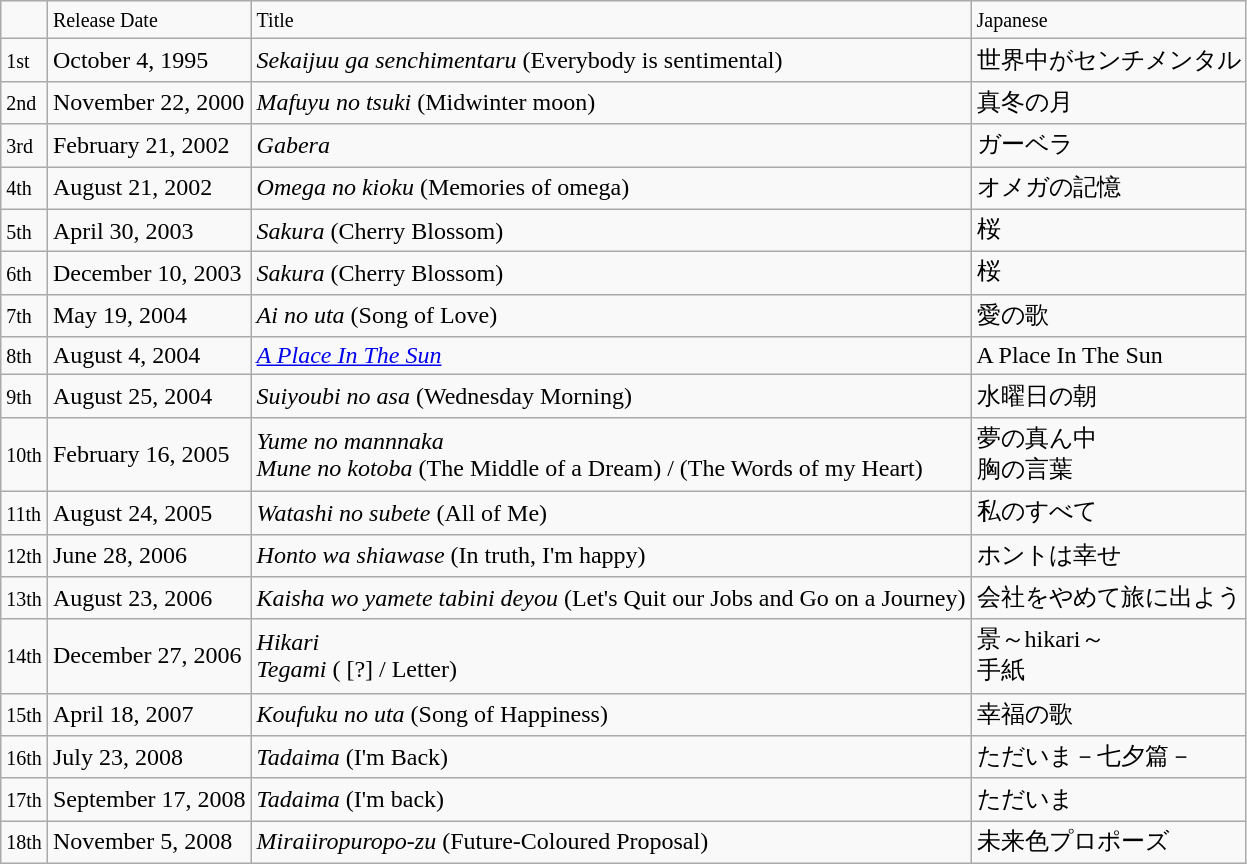<table class="wikitable">
<tr>
<td> </td>
<td><small>Release Date</small></td>
<td><small>Title</small></td>
<td><small>Japanese</small></td>
</tr>
<tr>
<td><small>1st</small></td>
<td>October 4, 1995</td>
<td><em>Sekaijuu ga senchimentaru</em> (Everybody is sentimental)</td>
<td>世界中がセンチメンタル</td>
</tr>
<tr>
<td><small>2nd</small></td>
<td>November 22, 2000</td>
<td><em>Mafuyu no tsuki</em> (Midwinter moon)</td>
<td>真冬の月</td>
</tr>
<tr>
<td><small>3rd</small></td>
<td>February 21, 2002</td>
<td><em>Gabera</em></td>
<td>ガーベラ</td>
</tr>
<tr>
<td><small>4th</small></td>
<td>August 21, 2002</td>
<td><em>Omega no kioku</em> (Memories of omega)</td>
<td>オメガの記憶</td>
</tr>
<tr>
<td><small>5th</small></td>
<td>April 30, 2003</td>
<td><em>Sakura</em> (Cherry Blossom)</td>
<td>桜</td>
</tr>
<tr>
<td><small>6th</small></td>
<td>December 10, 2003</td>
<td><em>Sakura</em> (Cherry Blossom)</td>
<td>桜</td>
</tr>
<tr>
<td><small>7th</small></td>
<td>May 19, 2004</td>
<td><em>Ai no uta</em> (Song of Love)</td>
<td>愛の歌</td>
</tr>
<tr>
<td><small>8th</small></td>
<td>August 4, 2004</td>
<td><em><a href='#'>A Place In The Sun</a></em></td>
<td>A Place In The Sun</td>
</tr>
<tr>
<td><small>9th</small></td>
<td>August 25, 2004</td>
<td><em>Suiyoubi no asa</em> (Wednesday Morning)</td>
<td>水曜日の朝</td>
</tr>
<tr>
<td><small>10th</small></td>
<td>February 16, 2005</td>
<td><em>Yume no mannnaka</em><br><em>Mune no kotoba</em> (The Middle of a Dream) / (The Words of my Heart)</td>
<td>夢の真ん中<br>胸の言葉</td>
</tr>
<tr>
<td><small>11th</small></td>
<td>August 24, 2005</td>
<td><em>Watashi no subete</em> (All of Me)</td>
<td>私のすべて</td>
</tr>
<tr>
<td><small>12th</small></td>
<td>June 28, 2006</td>
<td><em>Honto wa shiawase</em> (In truth, I'm happy)</td>
<td>ホントは幸せ</td>
</tr>
<tr>
<td><small>13th</small></td>
<td>August 23, 2006</td>
<td><em>Kaisha wo yamete tabini deyou</em> (Let's Quit our Jobs and Go on a Journey)</td>
<td>会社をやめて旅に出よう</td>
</tr>
<tr>
<td><small>14th</small></td>
<td>December 27, 2006</td>
<td><em>Hikari</em><br><em>Tegami</em> ( [?] / Letter)</td>
<td>景～hikari～<br>手紙</td>
</tr>
<tr>
<td><small>15th</small></td>
<td>April 18, 2007</td>
<td><em>Koufuku no uta</em> (Song of Happiness)</td>
<td>幸福の歌</td>
</tr>
<tr>
<td><small>16th</small></td>
<td>July 23, 2008</td>
<td><em>Tadaima</em> (I'm Back)</td>
<td>ただいま－七夕篇－</td>
</tr>
<tr>
<td><small>17th</small></td>
<td>September 17, 2008</td>
<td><em>Tadaima</em> (I'm back)</td>
<td>ただいま</td>
</tr>
<tr>
<td><small>18th</small></td>
<td>November 5, 2008</td>
<td><em>Miraiiropuropo-zu</em> (Future-Coloured Proposal)</td>
<td>未来色プロポーズ</td>
</tr>
</table>
